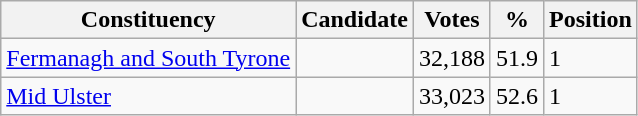<table class="wikitable sortable">
<tr>
<th>Constituency</th>
<th>Candidate</th>
<th>Votes</th>
<th>%</th>
<th>Position</th>
</tr>
<tr>
<td><a href='#'>Fermanagh and South Tyrone</a></td>
<td></td>
<td>32,188</td>
<td>51.9</td>
<td>1</td>
</tr>
<tr>
<td><a href='#'>Mid Ulster</a></td>
<td></td>
<td>33,023</td>
<td>52.6</td>
<td>1</td>
</tr>
</table>
